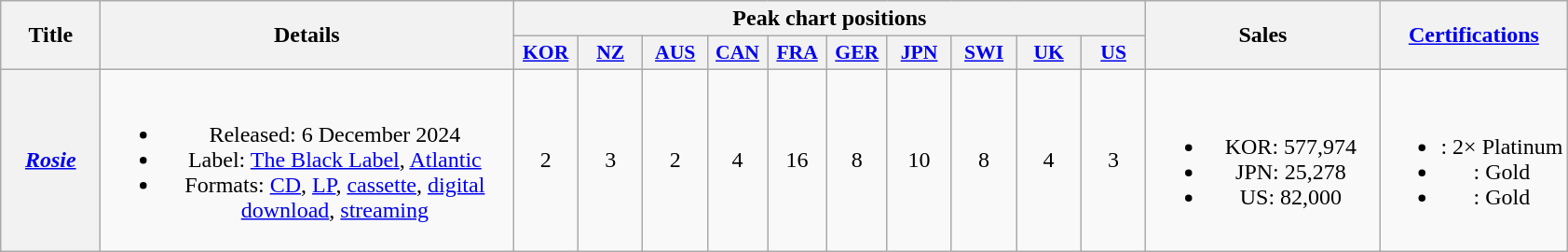<table class="wikitable plainrowheaders" style="text-align:center">
<tr>
<th scope="col" rowspan="2" style="width:4em">Title</th>
<th scope="col" rowspan="2" style="width:18em">Details</th>
<th scope="col" colspan="10">Peak chart positions</th>
<th scope="col" rowspan="2" style="width:10em">Sales</th>
<th scope="col" rowspan="2"><a href='#'>Certifications</a></th>
</tr>
<tr>
<th scope="col" style="width:2.75em;font-size:90%"><a href='#'>KOR</a><br></th>
<th scope="col" style="width:2.75em;font-size:90%"><a href='#'>NZ</a><br></th>
<th scope="col" style="width:2.75em;font-size:90%"><a href='#'>AUS</a><br></th>
<th scope="col" style="width:2.5em;font-size:90%"><a href='#'>CAN</a><br></th>
<th scope="col" style="width:2.5em;font-size:90%"><a href='#'>FRA</a><br></th>
<th scope="col" style="width:2.5em;font-size:90%"><a href='#'>GER</a><br></th>
<th scope="col" style="width:2.75em;font-size:90%"><a href='#'>JPN</a><br></th>
<th scope="col" style="width:2.75em;font-size:90%"><a href='#'>SWI</a><br></th>
<th scope="col" style="width:2.75em;font-size:90%"><a href='#'>UK</a><br></th>
<th scope="col" style="width:2.75em;font-size:90%"><a href='#'>US</a><br></th>
</tr>
<tr>
<th scope="row"><em><a href='#'>Rosie</a></em></th>
<td><br><ul><li>Released: 6 December 2024</li><li>Label: <a href='#'>The Black Label</a>, <a href='#'>Atlantic</a></li><li>Formats: <a href='#'>CD</a>, <a href='#'>LP</a>, <a href='#'>cassette</a>, <a href='#'>digital download</a>, <a href='#'>streaming</a></li></ul></td>
<td>2</td>
<td>3</td>
<td>2</td>
<td>4</td>
<td>16</td>
<td>8</td>
<td>10</td>
<td>8</td>
<td>4</td>
<td>3</td>
<td><br><ul><li>KOR: 577,974</li><li>JPN: 25,278</li><li>US: 82,000</li></ul></td>
<td><br><ul><li><a href='#'></a>: 2× Platinum</li><li><a href='#'></a>: Gold</li><li><a href='#'></a>: Gold</li></ul></td>
</tr>
</table>
